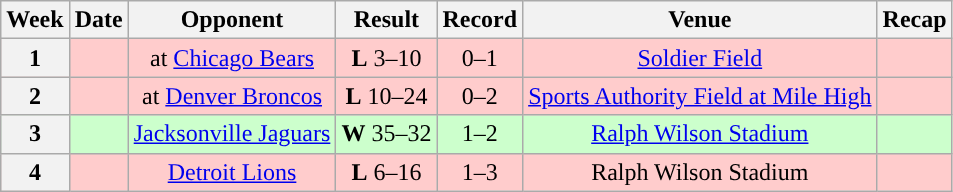<table class="wikitable" style="text-align:center">
<tr>
<th>Week</th>
<th>Date</th>
<th>Opponent</th>
<th>Result</th>
<th>Record</th>
<th>Venue</th>
<th>Recap</th>
</tr>
<tr style="background:#fcc">
<th>1</th>
<td></td>
<td>at <a href='#'>Chicago Bears</a></td>
<td><strong>L</strong> 3–10</td>
<td>0–1</td>
<td><a href='#'>Soldier Field</a></td>
<td></td>
</tr>
<tr style="background:#fcc">
<th>2</th>
<td></td>
<td>at <a href='#'>Denver Broncos</a></td>
<td><strong>L</strong> 10–24</td>
<td>0–2</td>
<td><a href='#'>Sports Authority Field at Mile High</a></td>
<td></td>
</tr>
<tr style="background:#cfc">
<th>3</th>
<td></td>
<td><a href='#'>Jacksonville Jaguars</a></td>
<td><strong>W</strong> 35–32 </td>
<td>1–2</td>
<td><a href='#'>Ralph Wilson Stadium</a></td>
<td></td>
</tr>
<tr style="background:#fcc">
<th>4</th>
<td></td>
<td><a href='#'>Detroit Lions</a></td>
<td><strong>L</strong> 6–16</td>
<td>1–3</td>
<td>Ralph Wilson Stadium</td>
<td></td>
</tr>
</table>
